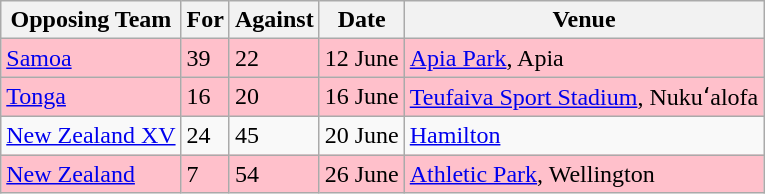<table class="wikitable">
<tr>
<th>Opposing Team</th>
<th>For</th>
<th>Against</th>
<th>Date</th>
<th>Venue</th>
</tr>
<tr style="background:pink">
<td><a href='#'>Samoa</a></td>
<td>39</td>
<td>22</td>
<td>12 June</td>
<td><a href='#'>Apia Park</a>, Apia</td>
</tr>
<tr style="background:pink">
<td><a href='#'>Tonga</a></td>
<td>16</td>
<td>20</td>
<td>16 June</td>
<td><a href='#'>Teufaiva Sport Stadium</a>, Nukuʻalofa</td>
</tr>
<tr>
<td><a href='#'>New Zealand XV</a></td>
<td>24</td>
<td>45</td>
<td>20 June</td>
<td><a href='#'>Hamilton</a></td>
</tr>
<tr style="background:pink">
<td><a href='#'>New Zealand</a></td>
<td>7</td>
<td>54</td>
<td>26 June</td>
<td><a href='#'>Athletic Park</a>, Wellington</td>
</tr>
</table>
